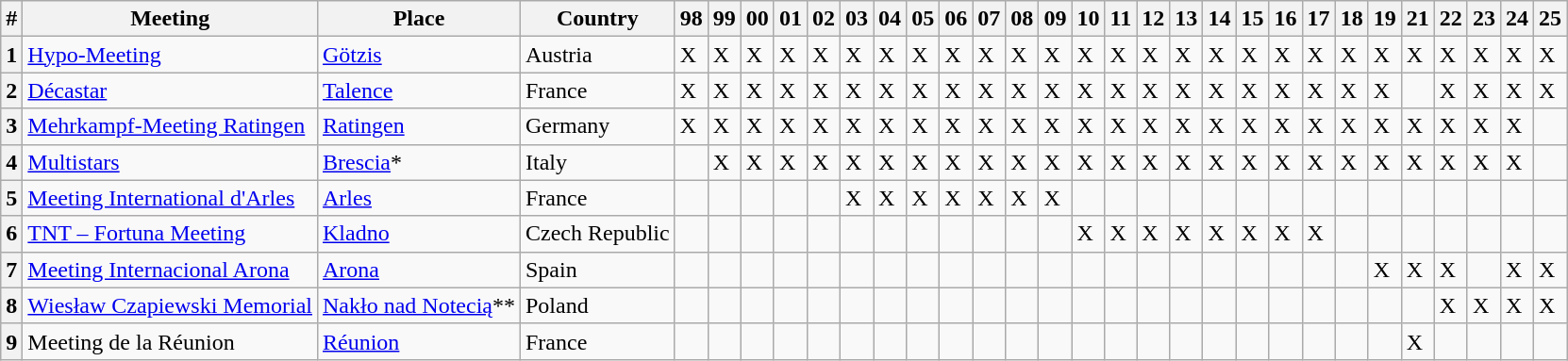<table class="wikitable plainrowheaders sticky-header defaultcenter col2left col3left col4left">
<tr>
<th scope="col">#</th>
<th scope="col">Meeting</th>
<th scope="col">Place</th>
<th scope="col">Country</th>
<th scope="col">98</th>
<th scope="col">99</th>
<th scope="col">00</th>
<th scope="col">01</th>
<th scope="col">02</th>
<th scope="col">03</th>
<th scope="col">04</th>
<th scope="col">05</th>
<th scope="col">06</th>
<th scope="col">07</th>
<th scope="col">08</th>
<th scope="col">09</th>
<th scope="col">10</th>
<th scope="col">11</th>
<th scope="col">12</th>
<th scope="col">13</th>
<th scope="col">14</th>
<th scope="col">15</th>
<th scope="col">16</th>
<th scope="col">17</th>
<th scope="col">18</th>
<th scope="col">19</th>
<th scope="col">21</th>
<th scope="col">22</th>
<th scope="col">23</th>
<th scope="col">24</th>
<th>25</th>
</tr>
<tr>
<th scope="row">1</th>
<td><a href='#'>Hypo-Meeting</a></td>
<td><a href='#'>Götzis</a></td>
<td>Austria</td>
<td>X</td>
<td>X</td>
<td>X</td>
<td>X</td>
<td>X</td>
<td>X</td>
<td>X</td>
<td>X</td>
<td>X</td>
<td>X</td>
<td>X</td>
<td>X</td>
<td>X</td>
<td>X</td>
<td>X</td>
<td>X</td>
<td>X</td>
<td>X</td>
<td>X</td>
<td>X</td>
<td>X</td>
<td>X</td>
<td>X</td>
<td>X</td>
<td>X</td>
<td>X</td>
<td>X</td>
</tr>
<tr>
<th scope="row">2</th>
<td><a href='#'>Décastar</a></td>
<td><a href='#'>Talence</a></td>
<td>France</td>
<td>X</td>
<td>X</td>
<td>X</td>
<td>X</td>
<td>X</td>
<td>X</td>
<td>X</td>
<td>X</td>
<td>X</td>
<td>X</td>
<td>X</td>
<td>X</td>
<td>X</td>
<td>X</td>
<td>X</td>
<td>X</td>
<td>X</td>
<td>X</td>
<td>X</td>
<td>X</td>
<td>X</td>
<td>X</td>
<td></td>
<td>X</td>
<td>X</td>
<td>X</td>
<td>X</td>
</tr>
<tr>
<th scope="row">3</th>
<td><a href='#'>Mehrkampf-Meeting Ratingen</a></td>
<td><a href='#'>Ratingen</a></td>
<td>Germany</td>
<td>X</td>
<td>X</td>
<td>X</td>
<td>X</td>
<td>X</td>
<td>X</td>
<td>X</td>
<td>X</td>
<td>X</td>
<td>X</td>
<td>X</td>
<td>X</td>
<td>X</td>
<td>X</td>
<td>X</td>
<td>X</td>
<td>X</td>
<td>X</td>
<td>X</td>
<td>X</td>
<td>X</td>
<td>X</td>
<td>X</td>
<td>X</td>
<td>X</td>
<td>X</td>
<td></td>
</tr>
<tr>
<th scope="row">4</th>
<td><a href='#'>Multistars</a></td>
<td><a href='#'>Brescia</a>*</td>
<td>Italy</td>
<td></td>
<td>X</td>
<td>X</td>
<td>X</td>
<td>X</td>
<td>X</td>
<td>X</td>
<td>X</td>
<td>X</td>
<td>X</td>
<td>X</td>
<td>X</td>
<td>X</td>
<td>X</td>
<td>X</td>
<td>X</td>
<td>X</td>
<td>X</td>
<td>X</td>
<td>X</td>
<td>X</td>
<td>X</td>
<td>X</td>
<td>X</td>
<td>X</td>
<td>X</td>
<td></td>
</tr>
<tr>
<th scope="row">5</th>
<td><a href='#'>Meeting International d'Arles</a></td>
<td><a href='#'>Arles</a></td>
<td>France</td>
<td></td>
<td></td>
<td></td>
<td></td>
<td></td>
<td>X</td>
<td>X</td>
<td>X</td>
<td>X</td>
<td>X</td>
<td>X</td>
<td>X</td>
<td></td>
<td></td>
<td></td>
<td></td>
<td></td>
<td></td>
<td></td>
<td></td>
<td></td>
<td></td>
<td></td>
<td></td>
<td></td>
<td></td>
<td></td>
</tr>
<tr>
<th scope="row">6</th>
<td><a href='#'>TNT – Fortuna Meeting</a></td>
<td><a href='#'>Kladno</a></td>
<td>Czech Republic</td>
<td></td>
<td></td>
<td></td>
<td></td>
<td></td>
<td></td>
<td></td>
<td></td>
<td></td>
<td></td>
<td></td>
<td></td>
<td>X</td>
<td>X</td>
<td>X</td>
<td>X</td>
<td>X</td>
<td>X</td>
<td>X</td>
<td>X</td>
<td></td>
<td></td>
<td></td>
<td></td>
<td></td>
<td></td>
<td></td>
</tr>
<tr>
<th scope="row">7</th>
<td><a href='#'>Meeting Internacional Arona</a></td>
<td><a href='#'>Arona</a></td>
<td>Spain</td>
<td></td>
<td></td>
<td></td>
<td></td>
<td></td>
<td></td>
<td></td>
<td></td>
<td></td>
<td></td>
<td></td>
<td></td>
<td></td>
<td></td>
<td></td>
<td></td>
<td></td>
<td></td>
<td></td>
<td></td>
<td></td>
<td>X</td>
<td>X</td>
<td>X</td>
<td></td>
<td>X</td>
<td>X</td>
</tr>
<tr>
<th scope="row">8</th>
<td><a href='#'>Wiesław Czapiewski Memorial</a></td>
<td><a href='#'>Nakło nad Notecią</a>**</td>
<td>Poland</td>
<td></td>
<td></td>
<td></td>
<td></td>
<td></td>
<td></td>
<td></td>
<td></td>
<td></td>
<td></td>
<td></td>
<td></td>
<td></td>
<td></td>
<td></td>
<td></td>
<td></td>
<td></td>
<td></td>
<td></td>
<td></td>
<td></td>
<td></td>
<td>X</td>
<td>X</td>
<td>X</td>
<td>X</td>
</tr>
<tr>
<th scope="row">9</th>
<td>Meeting de la Réunion</td>
<td><a href='#'>Réunion</a></td>
<td>France</td>
<td></td>
<td></td>
<td></td>
<td></td>
<td></td>
<td></td>
<td></td>
<td></td>
<td></td>
<td></td>
<td></td>
<td></td>
<td></td>
<td></td>
<td></td>
<td></td>
<td></td>
<td></td>
<td></td>
<td></td>
<td></td>
<td></td>
<td>X</td>
<td></td>
<td></td>
<td></td>
<td></td>
</tr>
</table>
